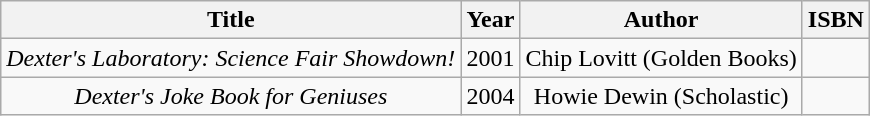<table class="wikitable sortable" style="text-align: center">
<tr>
<th>Title</th>
<th>Year</th>
<th>Author</th>
<th>ISBN</th>
</tr>
<tr>
<td><em>Dexter's Laboratory: Science Fair Showdown!</em></td>
<td>2001</td>
<td>Chip Lovitt (Golden Books)</td>
<td></td>
</tr>
<tr>
<td><em>Dexter's Joke Book for Geniuses</em></td>
<td>2004</td>
<td>Howie Dewin (Scholastic)</td>
<td></td>
</tr>
</table>
